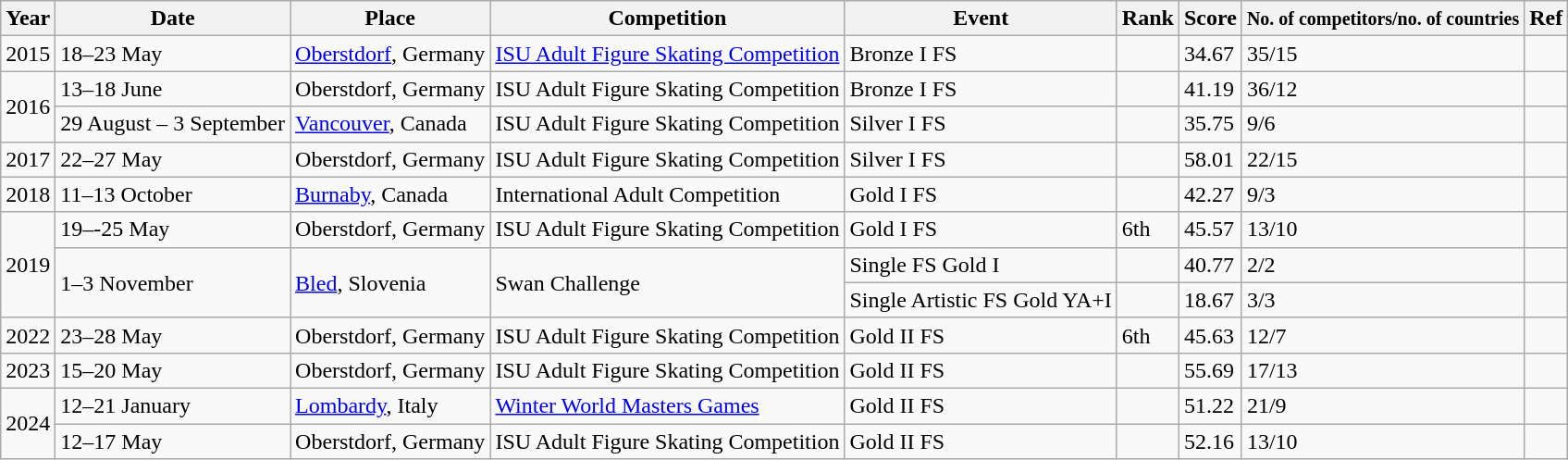<table class=wikitable>
<tr>
<th>Year</th>
<th>Date</th>
<th>Place</th>
<th>Competition</th>
<th>Event</th>
<th>Rank</th>
<th>Score</th>
<th><small>No. of competitors/no. of countries</small></th>
<th>Ref</th>
</tr>
<tr>
<td>2015</td>
<td>18–23 May</td>
<td><a href='#'>Oberstdorf</a>, Germany</td>
<td><a href='#'>ISU Adult Figure Skating Competition</a></td>
<td>Bronze I FS</td>
<td></td>
<td>34.67</td>
<td>35/15</td>
<td></td>
</tr>
<tr>
<td rowspan=2>2016</td>
<td>13–18 June</td>
<td>Oberstdorf, Germany</td>
<td>ISU Adult Figure Skating Competition</td>
<td>Bronze I FS</td>
<td></td>
<td>41.19</td>
<td>36/12</td>
<td></td>
</tr>
<tr>
<td>29 August – 3 September</td>
<td><a href='#'>Vancouver</a>, Canada</td>
<td>ISU Adult Figure Skating Competition</td>
<td>Silver I FS</td>
<td></td>
<td>35.75</td>
<td>9/6</td>
<td></td>
</tr>
<tr>
<td>2017</td>
<td>22–27 May</td>
<td>Oberstdorf, Germany</td>
<td>ISU Adult Figure Skating Competition</td>
<td>Silver I FS</td>
<td></td>
<td>58.01</td>
<td>22/15</td>
<td></td>
</tr>
<tr>
<td>2018</td>
<td>11–13 October</td>
<td><a href='#'>Burnaby</a>, Canada</td>
<td>International Adult Competition</td>
<td>Gold I FS</td>
<td></td>
<td>42.27</td>
<td>9/3</td>
<td></td>
</tr>
<tr>
<td rowspan=3>2019</td>
<td>19–-25 May</td>
<td>Oberstdorf, Germany</td>
<td>ISU Adult Figure Skating Competition</td>
<td>Gold I FS</td>
<td>6th</td>
<td>45.57</td>
<td>13/10</td>
<td></td>
</tr>
<tr>
<td rowspan=2>1–3 November</td>
<td rowspan=2><a href='#'>Bled</a>, Slovenia</td>
<td rowspan=2>Swan Challenge</td>
<td>Single FS Gold I</td>
<td></td>
<td>40.77</td>
<td>2/2</td>
<td></td>
</tr>
<tr>
<td>Single Artistic FS Gold YA+I</td>
<td></td>
<td>18.67</td>
<td>3/3</td>
<td></td>
</tr>
<tr>
<td>2022</td>
<td>23–28 May</td>
<td>Oberstdorf, Germany</td>
<td>ISU Adult Figure Skating Competition</td>
<td>Gold II FS</td>
<td>6th</td>
<td>45.63</td>
<td>12/7</td>
<td></td>
</tr>
<tr>
<td>2023</td>
<td>15–20 May</td>
<td>Oberstdorf, Germany</td>
<td>ISU Adult Figure Skating Competition</td>
<td>Gold II FS</td>
<td></td>
<td>55.69</td>
<td>17/13</td>
<td></td>
</tr>
<tr>
<td rowspan=2>2024</td>
<td>12–21 January</td>
<td><a href='#'>Lombardy</a>, Italy</td>
<td><a href='#'>Winter World Masters Games</a></td>
<td>Gold II FS</td>
<td></td>
<td>51.22</td>
<td>21/9</td>
<td></td>
</tr>
<tr>
<td>12–17 May</td>
<td>Oberstdorf, Germany</td>
<td>ISU Adult Figure Skating Competition</td>
<td>Gold II FS</td>
<td></td>
<td>52.16</td>
<td>13/10</td>
<td></td>
</tr>
</table>
